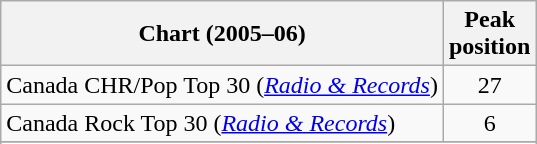<table class="wikitable sortable">
<tr>
<th>Chart (2005–06)</th>
<th>Peak<br>position</th>
</tr>
<tr>
<td align="left">Canada CHR/Pop Top 30 (<em><a href='#'>Radio & Records</a></em>)</td>
<td align="center">27</td>
</tr>
<tr>
<td align="left">Canada Rock Top 30 (<em><a href='#'>Radio & Records</a></em>)</td>
<td align="center">6</td>
</tr>
<tr>
</tr>
<tr>
</tr>
<tr>
</tr>
<tr>
</tr>
<tr>
</tr>
<tr>
</tr>
</table>
